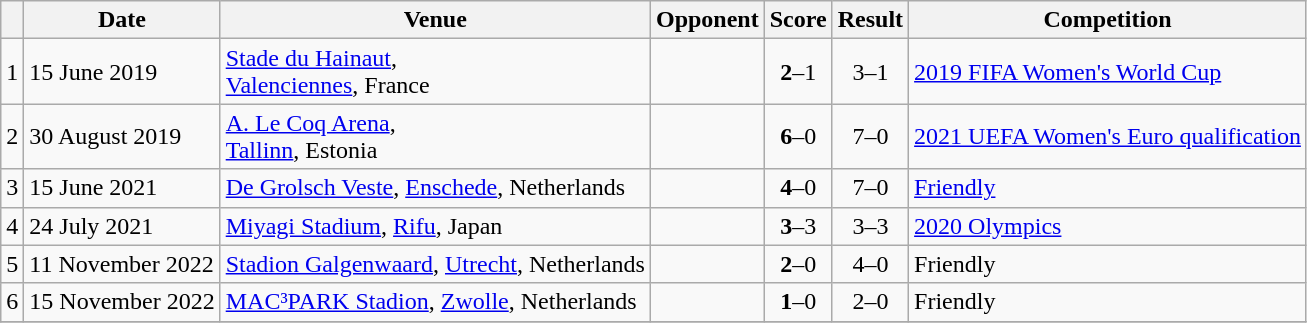<table class="wikitable">
<tr>
<th></th>
<th>Date</th>
<th>Venue</th>
<th>Opponent</th>
<th>Score</th>
<th>Result</th>
<th>Competition</th>
</tr>
<tr>
<td>1</td>
<td>15 June 2019</td>
<td><a href='#'>Stade du Hainaut</a>,<br><a href='#'>Valenciennes</a>, France</td>
<td></td>
<td align=center><strong>2</strong>–1</td>
<td align=center>3–1</td>
<td><a href='#'>2019 FIFA Women's World Cup</a></td>
</tr>
<tr>
<td>2</td>
<td>30 August 2019</td>
<td><a href='#'>A. Le Coq Arena</a>,<br><a href='#'>Tallinn</a>, Estonia</td>
<td></td>
<td align=center><strong>6</strong>–0</td>
<td align=center>7–0</td>
<td><a href='#'>2021 UEFA Women's Euro qualification</a></td>
</tr>
<tr>
<td align="center">3</td>
<td>15 June 2021</td>
<td><a href='#'>De Grolsch Veste</a>, <a href='#'>Enschede</a>, Netherlands</td>
<td></td>
<td align="center"><strong>4</strong>–0</td>
<td align="center">7–0</td>
<td><a href='#'>Friendly</a></td>
</tr>
<tr>
<td>4</td>
<td>24 July 2021</td>
<td><a href='#'>Miyagi Stadium</a>, <a href='#'>Rifu</a>, Japan</td>
<td></td>
<td align=center><strong>3</strong>–3</td>
<td align=center>3–3</td>
<td><a href='#'>2020 Olympics</a></td>
</tr>
<tr>
<td align="center">5</td>
<td>11 November 2022</td>
<td><a href='#'>Stadion Galgenwaard</a>, <a href='#'>Utrecht</a>, Netherlands</td>
<td></td>
<td align="center"><strong>2</strong>–0</td>
<td align="center">4–0</td>
<td>Friendly</td>
</tr>
<tr>
<td align="center">6</td>
<td>15 November 2022</td>
<td><a href='#'>MAC³PARK Stadion</a>, <a href='#'>Zwolle</a>, Netherlands</td>
<td></td>
<td align="center"><strong>1</strong>–0</td>
<td align="center">2–0</td>
<td>Friendly</td>
</tr>
<tr>
</tr>
</table>
